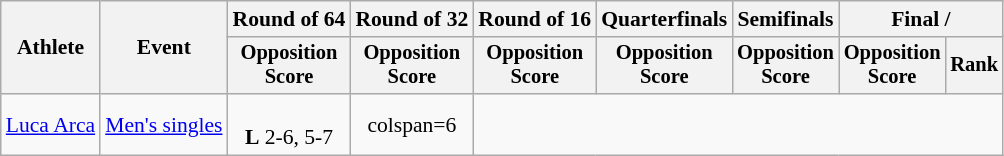<table class=wikitable style="font-size:90%">
<tr>
<th rowspan="2">Athlete</th>
<th rowspan="2">Event</th>
<th>Round of 64</th>
<th>Round of 32</th>
<th>Round of 16</th>
<th>Quarterfinals</th>
<th>Semifinals</th>
<th colspan=2>Final / </th>
</tr>
<tr style="font-size:95%">
<th>Opposition<br>Score</th>
<th>Opposition<br>Score</th>
<th>Opposition<br>Score</th>
<th>Opposition<br>Score</th>
<th>Opposition<br>Score</th>
<th>Opposition<br>Score</th>
<th>Rank</th>
</tr>
<tr align=center>
<td align=left><a href='#'>Luca Arca</a></td>
<td align=left><a href='#'>Men's singles</a></td>
<td><br><strong>L</strong> 2-6, 5-7</td>
<td>colspan=6 </td>
</tr>
</table>
